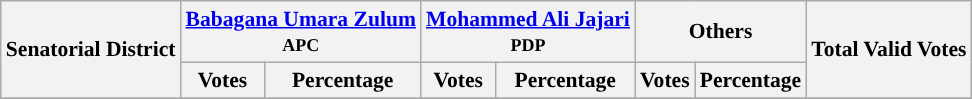<table class="wikitable sortable" style=" font-size: 90%">
<tr>
<th rowspan="2">Senatorial District</th>
<th colspan="2"><a href='#'>Babagana Umara Zulum</a><br><small>APC</small></th>
<th colspan="2"><a href='#'>Mohammed Ali Jajari</a><br><small>PDP</small></th>
<th colspan="2">Others</th>
<th rowspan="2">Total Valid Votes</th>
</tr>
<tr>
<th>Votes</th>
<th>Percentage</th>
<th>Votes</th>
<th>Percentage</th>
<th>Votes</th>
<th>Percentage</th>
</tr>
<tr>
</tr>
<tr>
</tr>
<tr style="background-color:#">
</tr>
<tr>
</tr>
<tr style="background-color:#">
</tr>
<tr>
</tr>
<tr style="background-color:#">
</tr>
<tr>
</tr>
<tr>
</tr>
</table>
